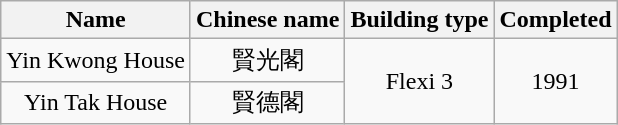<table class="wikitable" style="text-align: center">
<tr>
<th>Name</th>
<th>Chinese name</th>
<th>Building type</th>
<th>Completed</th>
</tr>
<tr>
<td>Yin Kwong House</td>
<td>賢光閣</td>
<td rowspan="2">Flexi 3</td>
<td rowspan="2">1991</td>
</tr>
<tr>
<td>Yin Tak House</td>
<td>賢德閣</td>
</tr>
</table>
